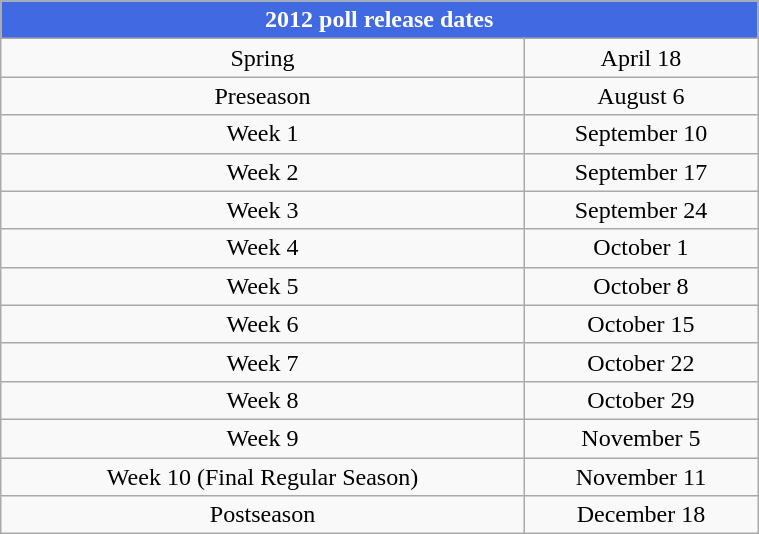<table class="wikitable" style="width:40%;">
<tr>
<th style="background:#4169E1; color:white;" "text-align:center;" colspan="2">2012 poll release dates</th>
</tr>
<tr style="text-align:center;">
<td>Spring</td>
<td>April 18</td>
</tr>
<tr style="text-align:center;">
<td>Preseason</td>
<td>August 6</td>
</tr>
<tr style="text-align:center;">
<td>Week 1</td>
<td>September 10</td>
</tr>
<tr style="text-align:center;">
<td>Week 2</td>
<td>September 17</td>
</tr>
<tr style="text-align:center;">
<td>Week 3</td>
<td>September 24</td>
</tr>
<tr style="text-align:center;">
<td>Week 4</td>
<td>October 1</td>
</tr>
<tr style="text-align:center;">
<td>Week 5</td>
<td>October 8</td>
</tr>
<tr style="text-align:center;">
<td>Week 6</td>
<td>October 15</td>
</tr>
<tr style="text-align:center;">
<td>Week 7</td>
<td>October 22</td>
</tr>
<tr style="text-align:center;">
<td>Week 8</td>
<td>October 29</td>
</tr>
<tr style="text-align:center;">
<td>Week 9</td>
<td>November 5</td>
</tr>
<tr style="text-align:center;">
<td>Week 10 (Final Regular Season)</td>
<td>November 11</td>
</tr>
<tr style="text-align:center;">
<td>Postseason</td>
<td>December 18</td>
</tr>
</table>
